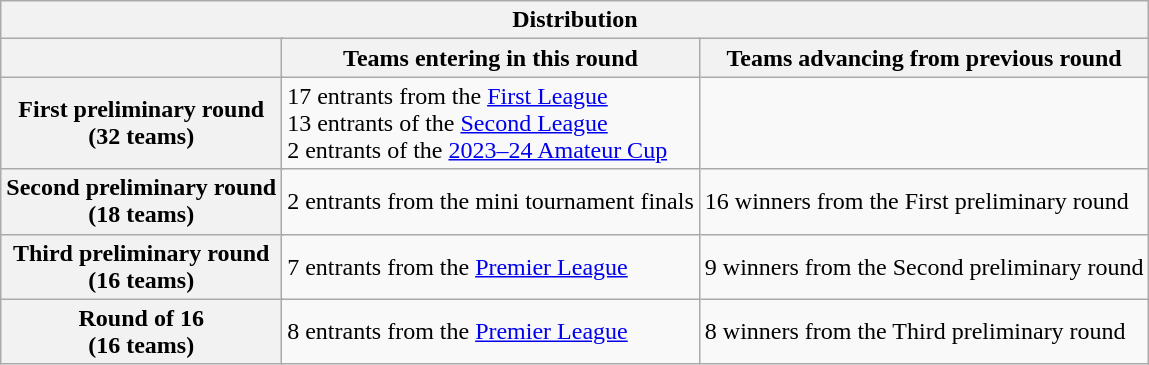<table class="wikitable">
<tr>
<th colspan=4>Distribution</th>
</tr>
<tr>
<th colspan="2"></th>
<th>Teams entering in this round</th>
<th>Teams advancing from previous round</th>
</tr>
<tr>
<th colspan=2>First preliminary round<br>(32 teams)</th>
<td>17 entrants from the <a href='#'>First League</a><br>13 entrants of the <a href='#'>Second League</a><br>2 entrants of the <a href='#'>2023–24 Amateur Cup</a></td>
<td></td>
</tr>
<tr>
<th colspan=2>Second preliminary round<br>(18 teams)</th>
<td>2 entrants from the mini tournament finals</td>
<td>16 winners from the First preliminary round</td>
</tr>
<tr>
<th colspan=2>Third preliminary round<br>(16 teams)</th>
<td>7 entrants from the <a href='#'>Premier League</a></td>
<td>9 winners from the Second preliminary round</td>
</tr>
<tr>
<th colspan=2>Round of 16<br>(16 teams)</th>
<td>8 entrants from the <a href='#'>Premier League</a></td>
<td>8 winners from the Third preliminary round</td>
</tr>
</table>
